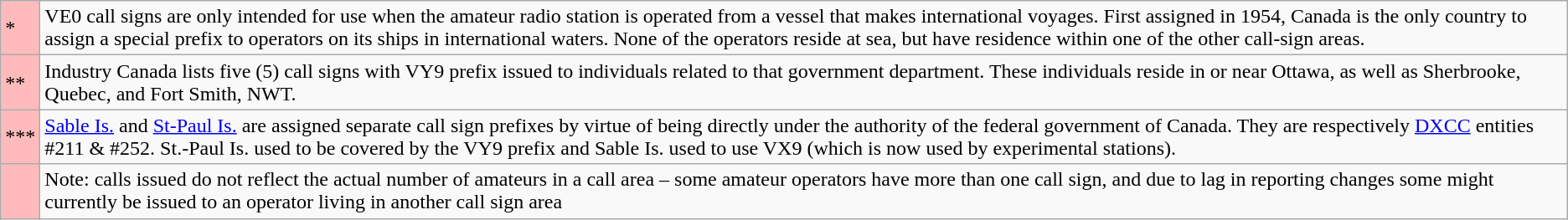<table class=wikitable>
<tr>
<td style="background: #ffbbbb;">*</td>
<td>VE0 call signs are only intended for use when the amateur radio station is operated from a vessel that makes international voyages.  First assigned in 1954, Canada is the only country to assign a special prefix to operators on its ships in international waters.  None of the operators reside at sea, but have residence within one of the other call-sign areas.</td>
</tr>
<tr>
<td style="background: #ffbbbb;">**</td>
<td>Industry Canada lists five (5) call signs with VY9 prefix issued to individuals related to that government department.  These individuals reside in or near Ottawa, as well as Sherbrooke, Quebec, and Fort Smith, NWT.</td>
</tr>
<tr>
<td style="background: #ffbbbb;">***</td>
<td><a href='#'>Sable Is.</a> and <a href='#'>St-Paul Is.</a> are assigned separate call sign prefixes by virtue of being directly under the authority of the federal government of Canada.  They are respectively <a href='#'>DXCC</a> entities #211 & #252.  St.-Paul Is. used to be covered by the VY9 prefix and Sable Is. used to use VX9 (which is now used by experimental stations).</td>
</tr>
<tr>
<td style="background: #ffbbbb;"></td>
<td>Note: calls issued do not reflect the actual number of amateurs in a call area – some amateur operators have more than one call sign, and due to lag in reporting changes some might currently be issued to an operator living in another call sign area</td>
</tr>
</table>
